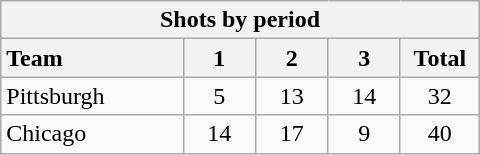<table class="wikitable" style="width:20em; text-align:right;">
<tr>
<th colspan=5>Shots by period</th>
</tr>
<tr>
<th style="width:8em; text-align:left;">Team</th>
<th style="width:3em;">1</th>
<th style="width:3em;">2</th>
<th style="width:3em;">3</th>
<th style="width:3em;">Total</th>
</tr>
<tr>
<td style="text-align:left;">Pittsburgh</td>
<td align=center>5</td>
<td align=center>13</td>
<td align=center>14</td>
<td align=center>32</td>
</tr>
<tr>
<td style="text-align:left;">Chicago</td>
<td align=center>14</td>
<td align=center>17</td>
<td align=center>9</td>
<td align=center>40</td>
</tr>
</table>
